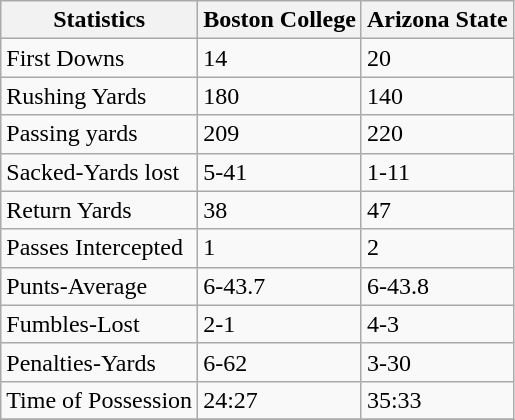<table class="wikitable">
<tr>
<th>Statistics</th>
<th>Boston College</th>
<th>Arizona State</th>
</tr>
<tr>
<td>First Downs</td>
<td>14</td>
<td>20</td>
</tr>
<tr>
<td>Rushing Yards</td>
<td>180</td>
<td>140</td>
</tr>
<tr>
<td>Passing yards</td>
<td>209</td>
<td>220</td>
</tr>
<tr>
<td>Sacked-Yards lost</td>
<td>5-41</td>
<td>1-11</td>
</tr>
<tr>
<td>Return Yards</td>
<td>38</td>
<td>47</td>
</tr>
<tr>
<td>Passes Intercepted</td>
<td>1</td>
<td>2</td>
</tr>
<tr>
<td>Punts-Average</td>
<td>6-43.7</td>
<td>6-43.8</td>
</tr>
<tr>
<td>Fumbles-Lost</td>
<td>2-1</td>
<td>4-3</td>
</tr>
<tr>
<td>Penalties-Yards</td>
<td>6-62</td>
<td>3-30</td>
</tr>
<tr>
<td>Time of Possession</td>
<td>24:27</td>
<td>35:33</td>
</tr>
<tr>
</tr>
</table>
